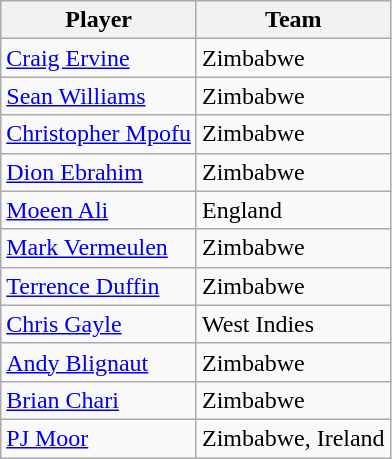<table class="wikitable">
<tr>
<th>Player</th>
<th>Team</th>
</tr>
<tr>
<td><a href='#'>Craig Ervine</a></td>
<td>Zimbabwe</td>
</tr>
<tr>
<td><a href='#'>Sean Williams</a></td>
<td>Zimbabwe</td>
</tr>
<tr>
<td><a href='#'>Christopher Mpofu</a></td>
<td>Zimbabwe</td>
</tr>
<tr>
<td><a href='#'>Dion Ebrahim</a></td>
<td>Zimbabwe</td>
</tr>
<tr>
<td><a href='#'>Moeen Ali</a></td>
<td>England</td>
</tr>
<tr>
<td><a href='#'>Mark Vermeulen</a></td>
<td>Zimbabwe</td>
</tr>
<tr>
<td><a href='#'>Terrence Duffin</a></td>
<td>Zimbabwe</td>
</tr>
<tr>
<td><a href='#'>Chris Gayle</a></td>
<td>West Indies</td>
</tr>
<tr>
<td><a href='#'>Andy Blignaut</a></td>
<td>Zimbabwe</td>
</tr>
<tr>
<td><a href='#'>Brian Chari</a></td>
<td>Zimbabwe</td>
</tr>
<tr>
<td><a href='#'>PJ Moor</a></td>
<td>Zimbabwe, Ireland</td>
</tr>
</table>
